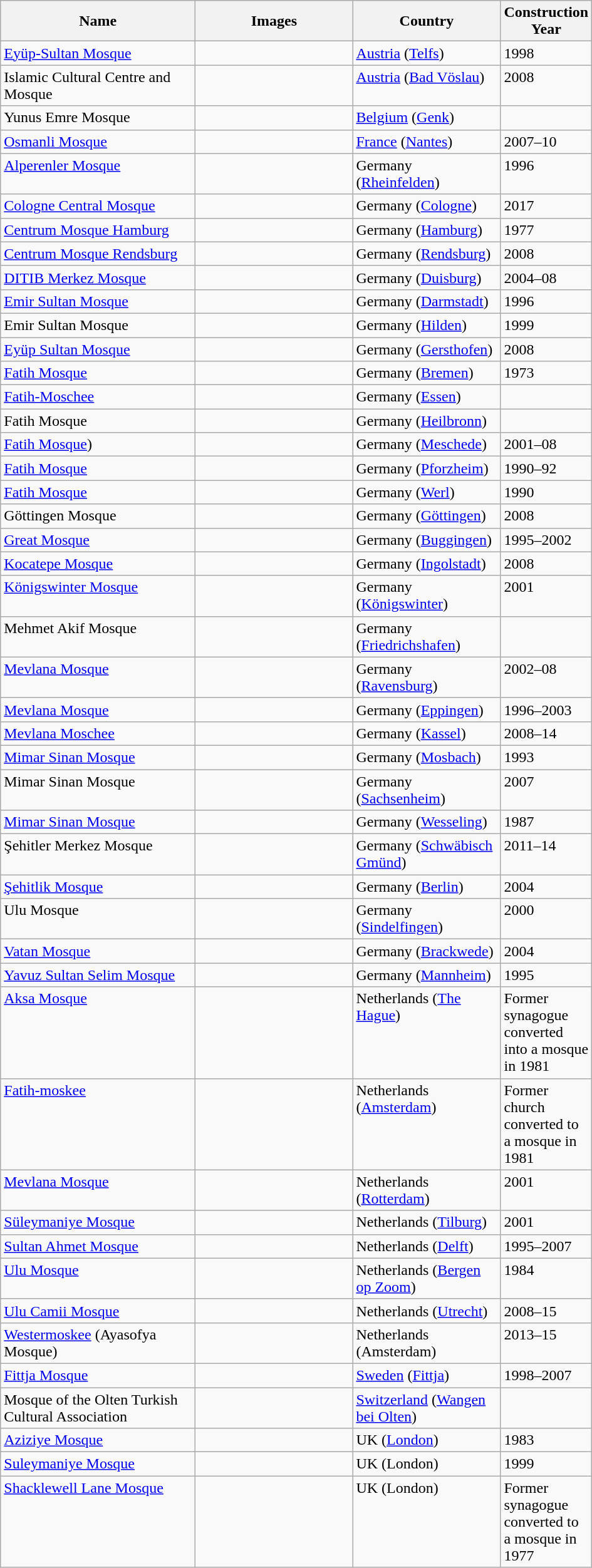<table class="wikitable sortable">
<tr>
<th align=left width=200px>Name</th>
<th align=center width=160px class=unsortable>Images</th>
<th align=left width=150px>Country</th>
<th align=left width=050px>Construction Year</th>
</tr>
<tr valign=top>
<td><a href='#'>Eyüp-Sultan Mosque</a></td>
<td></td>
<td><a href='#'>Austria</a> (<a href='#'>Telfs</a>)</td>
<td>1998</td>
</tr>
<tr valign=top>
<td>Islamic Cultural Centre and Mosque</td>
<td></td>
<td><a href='#'>Austria</a> (<a href='#'>Bad Vöslau</a>)</td>
<td>2008</td>
</tr>
<tr valign=top>
<td>Yunus Emre Mosque</td>
<td></td>
<td><a href='#'>Belgium</a> (<a href='#'>Genk</a>)</td>
<td></td>
</tr>
<tr valign=top>
<td><a href='#'>Osmanli Mosque</a></td>
<td></td>
<td><a href='#'>France</a> (<a href='#'>Nantes</a>)</td>
<td>2007–10</td>
</tr>
<tr valign=top>
<td><a href='#'>Alperenler Mosque</a></td>
<td></td>
<td>Germany (<a href='#'>Rheinfelden</a>)</td>
<td>1996</td>
</tr>
<tr valign=top>
<td><a href='#'>Cologne Central Mosque</a></td>
<td></td>
<td>Germany (<a href='#'>Cologne</a>)</td>
<td>2017</td>
</tr>
<tr valign=top>
<td><a href='#'>Centrum Mosque Hamburg</a></td>
<td></td>
<td>Germany (<a href='#'>Hamburg</a>)</td>
<td>1977</td>
</tr>
<tr valign=top>
<td><a href='#'>Centrum Mosque Rendsburg</a></td>
<td></td>
<td>Germany (<a href='#'>Rendsburg</a>)</td>
<td>2008</td>
</tr>
<tr valign=top>
<td><a href='#'>DITIB Merkez Mosque</a></td>
<td></td>
<td>Germany (<a href='#'>Duisburg</a>)</td>
<td>2004–08</td>
</tr>
<tr valign=top>
<td><a href='#'>Emir Sultan Mosque</a></td>
<td></td>
<td>Germany (<a href='#'>Darmstadt</a>)</td>
<td>1996</td>
</tr>
<tr valign=top>
<td>Emir Sultan Mosque</td>
<td></td>
<td>Germany (<a href='#'>Hilden</a>)</td>
<td>1999</td>
</tr>
<tr valign=top>
<td><a href='#'>Eyüp Sultan Mosque</a></td>
<td></td>
<td>Germany (<a href='#'>Gersthofen</a>)</td>
<td>2008</td>
</tr>
<tr valign=top>
<td><a href='#'>Fatih Mosque</a></td>
<td></td>
<td>Germany (<a href='#'>Bremen</a>)</td>
<td>1973</td>
</tr>
<tr valign=top>
<td><a href='#'>Fatih-Moschee</a></td>
<td></td>
<td>Germany (<a href='#'>Essen</a>)</td>
<td></td>
</tr>
<tr valign=top>
<td>Fatih Mosque</td>
<td></td>
<td>Germany (<a href='#'>Heilbronn</a>)</td>
<td></td>
</tr>
<tr valign=top>
<td><a href='#'>Fatih Mosque</a>)</td>
<td></td>
<td>Germany (<a href='#'>Meschede</a>)</td>
<td>2001–08</td>
</tr>
<tr valign=top>
<td><a href='#'>Fatih Mosque</a></td>
<td></td>
<td>Germany (<a href='#'>Pforzheim</a>)</td>
<td>1990–92</td>
</tr>
<tr valign=top>
<td><a href='#'>Fatih Mosque</a></td>
<td></td>
<td>Germany (<a href='#'>Werl</a>)</td>
<td>1990</td>
</tr>
<tr valign=top>
<td>Göttingen Mosque</td>
<td></td>
<td>Germany (<a href='#'>Göttingen</a>)</td>
<td>2008</td>
</tr>
<tr valign=top>
<td><a href='#'>Great Mosque</a></td>
<td></td>
<td>Germany (<a href='#'>Buggingen</a>)</td>
<td>1995–2002</td>
</tr>
<tr valign=top>
<td><a href='#'>Kocatepe Mosque</a></td>
<td></td>
<td>Germany (<a href='#'>Ingolstadt</a>)</td>
<td>2008</td>
</tr>
<tr valign=top>
<td><a href='#'>Königswinter Mosque</a></td>
<td></td>
<td>Germany (<a href='#'>Königswinter</a>)</td>
<td>2001</td>
</tr>
<tr valign=top>
<td>Mehmet Akif Mosque</td>
<td></td>
<td>Germany (<a href='#'>Friedrichshafen</a>)</td>
<td></td>
</tr>
<tr valign=top>
<td><a href='#'>Mevlana Mosque</a></td>
<td></td>
<td>Germany (<a href='#'>Ravensburg</a>)</td>
<td>2002–08</td>
</tr>
<tr valign=top>
<td><a href='#'>Mevlana Mosque</a></td>
<td></td>
<td>Germany (<a href='#'>Eppingen</a>)</td>
<td>1996–2003</td>
</tr>
<tr valign=top>
<td><a href='#'>Mevlana Moschee</a></td>
<td></td>
<td>Germany (<a href='#'>Kassel</a>)</td>
<td>2008–14</td>
</tr>
<tr valign=top>
<td><a href='#'>Mimar Sinan Mosque</a></td>
<td></td>
<td>Germany (<a href='#'>Mosbach</a>)</td>
<td>1993</td>
</tr>
<tr valign=top>
<td>Mimar Sinan Mosque</td>
<td></td>
<td>Germany (<a href='#'>Sachsenheim</a>)</td>
<td>2007</td>
</tr>
<tr valign=top>
<td><a href='#'>Mimar Sinan Mosque</a></td>
<td></td>
<td>Germany (<a href='#'>Wesseling</a>)</td>
<td>1987</td>
</tr>
<tr valign=top>
<td>Şehitler Merkez Mosque</td>
<td></td>
<td>Germany (<a href='#'>Schwäbisch Gmünd</a>)</td>
<td>2011–14</td>
</tr>
<tr valign=top>
<td><a href='#'>Şehitlik Mosque</a></td>
<td></td>
<td>Germany (<a href='#'>Berlin</a>)</td>
<td>2004</td>
</tr>
<tr valign=top>
<td>Ulu Mosque</td>
<td></td>
<td>Germany (<a href='#'>Sindelfingen</a>)</td>
<td>2000</td>
</tr>
<tr valign=top>
<td><a href='#'>Vatan Mosque</a></td>
<td></td>
<td>Germany (<a href='#'>Brackwede</a>)</td>
<td>2004</td>
</tr>
<tr valign=top>
<td><a href='#'>Yavuz Sultan Selim Mosque</a></td>
<td></td>
<td>Germany (<a href='#'>Mannheim</a>)</td>
<td>1995</td>
</tr>
<tr valign=top>
<td><a href='#'>Aksa Mosque</a></td>
<td></td>
<td>Netherlands (<a href='#'>The Hague</a>)</td>
<td>Former synagogue converted into a mosque in 1981</td>
</tr>
<tr valign=top>
<td><a href='#'>Fatih-moskee</a></td>
<td></td>
<td>Netherlands (<a href='#'>Amsterdam</a>)</td>
<td>Former church converted to a mosque in 1981</td>
</tr>
<tr valign=top>
<td><a href='#'>Mevlana Mosque</a></td>
<td></td>
<td>Netherlands (<a href='#'>Rotterdam</a>)</td>
<td>2001</td>
</tr>
<tr valign=top>
<td><a href='#'>Süleymaniye Mosque</a></td>
<td></td>
<td>Netherlands (<a href='#'>Tilburg</a>)</td>
<td>2001</td>
</tr>
<tr valign=top>
<td><a href='#'>Sultan Ahmet Mosque</a></td>
<td></td>
<td>Netherlands (<a href='#'>Delft</a>)</td>
<td>1995–2007</td>
</tr>
<tr valign=top>
<td><a href='#'>Ulu Mosque</a></td>
<td></td>
<td>Netherlands (<a href='#'>Bergen op Zoom</a>)</td>
<td>1984</td>
</tr>
<tr valign=top>
<td><a href='#'>Ulu Camii Mosque</a></td>
<td></td>
<td>Netherlands (<a href='#'>Utrecht</a>)</td>
<td>2008–15</td>
</tr>
<tr valign=top>
<td><a href='#'>Westermoskee</a> (Ayasofya Mosque)</td>
<td></td>
<td>Netherlands (Amsterdam)</td>
<td>2013–15</td>
</tr>
<tr valign=top>
<td><a href='#'>Fittja Mosque</a></td>
<td></td>
<td><a href='#'>Sweden</a> (<a href='#'>Fittja</a>)</td>
<td>1998–2007</td>
</tr>
<tr valign=top>
<td>Mosque of the Olten Turkish Cultural Association</td>
<td></td>
<td><a href='#'>Switzerland</a> (<a href='#'>Wangen bei Olten</a>)</td>
<td></td>
</tr>
<tr valign=top>
<td><a href='#'>Aziziye Mosque</a></td>
<td></td>
<td>UK (<a href='#'>London</a>)</td>
<td>1983</td>
</tr>
<tr valign=top>
<td><a href='#'>Suleymaniye Mosque</a></td>
<td></td>
<td>UK (London)</td>
<td>1999</td>
</tr>
<tr valign=top>
<td><a href='#'>Shacklewell Lane Mosque</a></td>
<td></td>
<td>UK (London)</td>
<td>Former synagogue converted to a mosque in 1977</td>
</tr>
</table>
